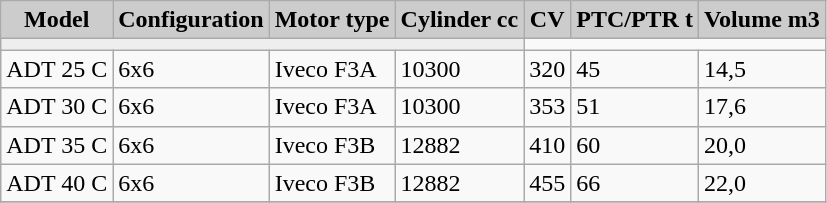<table class="wikitable">
<tr>
<td style="background:#CCCCCC;text-align:center"><strong>Model</strong></td>
<td style="background:#CCCCCC;text-align:center"><strong>Configuration</strong></td>
<td style="background:#CCCCCC;text-align:center"><strong>Motor type</strong></td>
<td style="background:#CCCCCC;text-align:center"><strong>Cylinder cc</strong></td>
<td style="background:#CCCCCC;text-align:center"><strong>CV</strong></td>
<td style="background:#CCCCCC;text-align:center"><strong>PTC/PTR t</strong></td>
<td style="background:#CCCCCC;text-align:center"><strong>Volume m3</strong></td>
</tr>
<tr>
<td style="background:#EEEEEE;text-align:center" colspan=4></td>
</tr>
<tr>
<td>ADT 25 C</td>
<td>6x6</td>
<td>Iveco F3A</td>
<td>10300</td>
<td>320</td>
<td>45</td>
<td>14,5</td>
</tr>
<tr>
<td>ADT 30 C</td>
<td>6x6</td>
<td>Iveco F3A</td>
<td>10300</td>
<td>353</td>
<td>51</td>
<td>17,6</td>
</tr>
<tr>
<td>ADT 35 C</td>
<td>6x6</td>
<td>Iveco F3B</td>
<td>12882</td>
<td>410</td>
<td>60</td>
<td>20,0</td>
</tr>
<tr>
<td>ADT 40 C</td>
<td>6x6</td>
<td>Iveco F3B</td>
<td>12882</td>
<td>455</td>
<td>66</td>
<td>22,0</td>
</tr>
<tr>
</tr>
</table>
